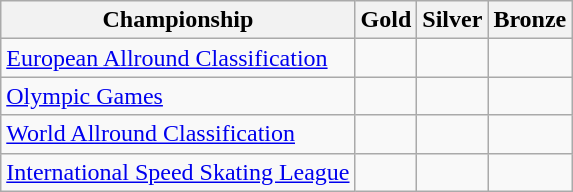<table class="wikitable">
<tr>
<th>Championship</th>
<th>Gold <br> </th>
<th>Silver <br> </th>
<th>Bronze <br> </th>
</tr>
<tr>
<td><a href='#'>European Allround Classification</a></td>
<td></td>
<td></td>
<td></td>
</tr>
<tr>
<td><a href='#'>Olympic Games</a></td>
<td></td>
<td></td>
<td></td>
</tr>
<tr>
<td><a href='#'>World Allround Classification</a></td>
<td></td>
<td></td>
<td></td>
</tr>
<tr>
<td><a href='#'>International Speed Skating League</a></td>
<td></td>
<td></td>
<td></td>
</tr>
</table>
